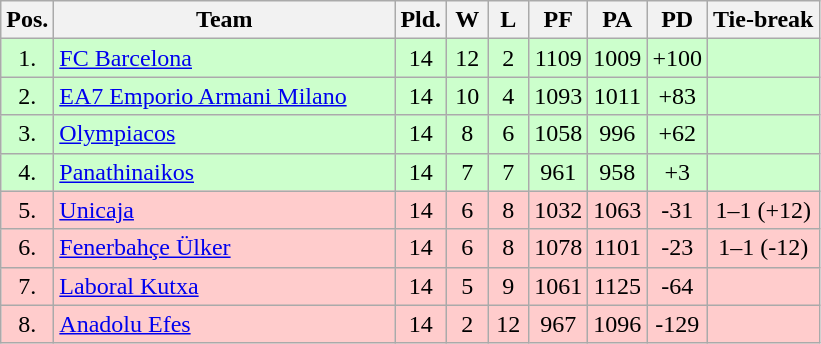<table class="wikitable" style="text-align:center">
<tr>
<th width=15>Pos.</th>
<th width=220>Team</th>
<th width=20>Pld.</th>
<th width=20>W</th>
<th width=20>L</th>
<th width=20>PF</th>
<th width=20>PA</th>
<th width=20>PD</th>
<th>Tie-break</th>
</tr>
<tr style="background: #ccffcc;">
<td>1.</td>
<td align=left> <a href='#'>FC Barcelona</a></td>
<td>14</td>
<td>12</td>
<td>2</td>
<td>1109</td>
<td>1009</td>
<td>+100</td>
<td></td>
</tr>
<tr style="background: #ccffcc;">
<td>2.</td>
<td align=left> <a href='#'>EA7 Emporio Armani Milano</a></td>
<td>14</td>
<td>10</td>
<td>4</td>
<td>1093</td>
<td>1011</td>
<td>+83</td>
<td></td>
</tr>
<tr style="background: #ccffcc;">
<td>3.</td>
<td align=left> <a href='#'>Olympiacos</a></td>
<td>14</td>
<td>8</td>
<td>6</td>
<td>1058</td>
<td>996</td>
<td>+62</td>
<td></td>
</tr>
<tr style="background: #ccffcc;">
<td>4.</td>
<td align=left> <a href='#'>Panathinaikos</a></td>
<td>14</td>
<td>7</td>
<td>7</td>
<td>961</td>
<td>958</td>
<td>+3</td>
<td></td>
</tr>
<tr style="background: #ffcccc;">
<td>5.</td>
<td align=left> <a href='#'>Unicaja</a></td>
<td>14</td>
<td>6</td>
<td>8</td>
<td>1032</td>
<td>1063</td>
<td>-31</td>
<td>1–1 (+12)</td>
</tr>
<tr style="background: #ffcccc;">
<td>6.</td>
<td align=left> <a href='#'>Fenerbahçe Ülker</a></td>
<td>14</td>
<td>6</td>
<td>8</td>
<td>1078</td>
<td>1101</td>
<td>-23</td>
<td>1–1 (-12)</td>
</tr>
<tr style="background: #ffcccc;">
<td>7.</td>
<td align=left> <a href='#'>Laboral Kutxa</a></td>
<td>14</td>
<td>5</td>
<td>9</td>
<td>1061</td>
<td>1125</td>
<td>-64</td>
<td></td>
</tr>
<tr style="background: #ffcccc;">
<td>8.</td>
<td align=left> <a href='#'>Anadolu Efes</a></td>
<td>14</td>
<td>2</td>
<td>12</td>
<td>967</td>
<td>1096</td>
<td>-129</td>
<td></td>
</tr>
</table>
